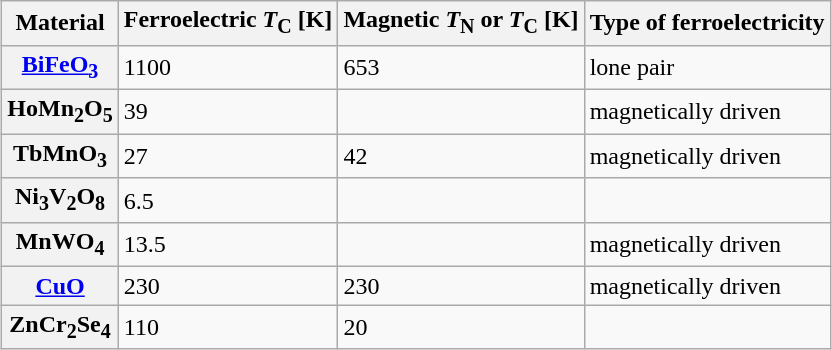<table class="wikitable sortable" style="margin: 1em auto 1em auto">
<tr>
<th>Material</th>
<th>Ferroelectric <em>T</em><sub>C</sub> [K]</th>
<th>Magnetic <em>T</em><sub>N</sub> or <em>T</em><sub>C</sub> [K]</th>
<th>Type of ferroelectricity</th>
</tr>
<tr>
<th><a href='#'>BiFeO<sub>3</sub></a></th>
<td>1100</td>
<td>653</td>
<td>lone pair</td>
</tr>
<tr>
<th>HoMn<sub>2</sub>O<sub>5</sub></th>
<td>39</td>
<td></td>
<td>magnetically driven</td>
</tr>
<tr>
<th>TbMnO<sub>3</sub></th>
<td>27</td>
<td>42</td>
<td>magnetically driven</td>
</tr>
<tr>
<th>Ni<sub>3</sub>V<sub>2</sub>O<sub>8</sub></th>
<td>6.5</td>
<td></td>
<td></td>
</tr>
<tr>
<th>MnWO<sub>4</sub></th>
<td>13.5</td>
<td></td>
<td>magnetically driven</td>
</tr>
<tr>
<th><a href='#'>CuO</a></th>
<td>230</td>
<td>230</td>
<td>magnetically driven</td>
</tr>
<tr>
<th>ZnCr<sub>2</sub>Se<sub>4</sub></th>
<td>110</td>
<td>20</td>
<td></td>
</tr>
</table>
